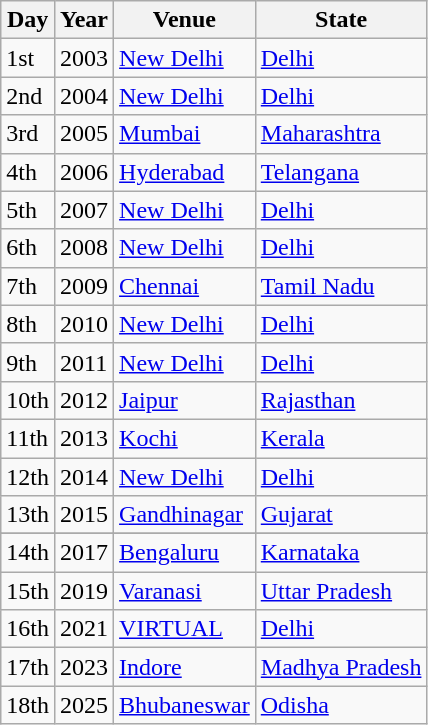<table class=wikitable Hyderabad>
<tr>
<th>Day</th>
<th>Year</th>
<th>Venue</th>
<th>State</th>
</tr>
<tr>
<td>1st</td>
<td>2003</td>
<td><a href='#'>New Delhi</a></td>
<td><a href='#'>Delhi</a></td>
</tr>
<tr>
<td>2nd</td>
<td>2004</td>
<td><a href='#'>New Delhi</a></td>
<td><a href='#'>Delhi</a></td>
</tr>
<tr>
<td>3rd</td>
<td>2005</td>
<td><a href='#'>Mumbai</a></td>
<td><a href='#'>Maharashtra</a></td>
</tr>
<tr>
<td>4th</td>
<td>2006</td>
<td><a href='#'>Hyderabad</a></td>
<td><a href='#'>Telangana</a></td>
</tr>
<tr>
<td>5th</td>
<td>2007</td>
<td><a href='#'>New Delhi</a></td>
<td><a href='#'>Delhi</a></td>
</tr>
<tr>
<td>6th</td>
<td>2008</td>
<td><a href='#'>New Delhi</a></td>
<td><a href='#'>Delhi</a></td>
</tr>
<tr>
<td>7th</td>
<td>2009</td>
<td><a href='#'>Chennai</a></td>
<td><a href='#'>Tamil Nadu</a></td>
</tr>
<tr>
<td>8th</td>
<td>2010</td>
<td><a href='#'>New Delhi</a></td>
<td><a href='#'>Delhi</a></td>
</tr>
<tr>
<td>9th</td>
<td>2011</td>
<td><a href='#'>New Delhi</a></td>
<td><a href='#'>Delhi</a></td>
</tr>
<tr>
<td>10th</td>
<td>2012</td>
<td><a href='#'>Jaipur</a></td>
<td><a href='#'>Rajasthan</a></td>
</tr>
<tr>
<td>11th</td>
<td>2013</td>
<td><a href='#'>Kochi</a></td>
<td><a href='#'>Kerala</a></td>
</tr>
<tr>
<td>12th</td>
<td>2014</td>
<td><a href='#'>New Delhi</a></td>
<td><a href='#'>Delhi</a></td>
</tr>
<tr>
<td>13th</td>
<td>2015</td>
<td><a href='#'>Gandhinagar</a></td>
<td><a href='#'>Gujarat</a></td>
</tr>
<tr>
</tr>
<tr>
<td>14th</td>
<td>2017</td>
<td><a href='#'>Bengaluru</a></td>
<td><a href='#'>Karnataka</a></td>
</tr>
<tr>
<td>15th</td>
<td>2019</td>
<td><a href='#'>Varanasi</a></td>
<td><a href='#'>Uttar Pradesh</a></td>
</tr>
<tr>
<td>16th</td>
<td>2021</td>
<td><a href='#'>VIRTUAL</a></td>
<td><a href='#'>Delhi</a> </td>
</tr>
<tr>
<td>17th</td>
<td>2023</td>
<td><a href='#'>Indore</a></td>
<td><a href='#'>Madhya Pradesh</a></td>
</tr>
<tr>
<td>18th</td>
<td>2025</td>
<td><a href='#'>Bhubaneswar</a></td>
<td><a href='#'>Odisha</a></td>
</tr>
</table>
